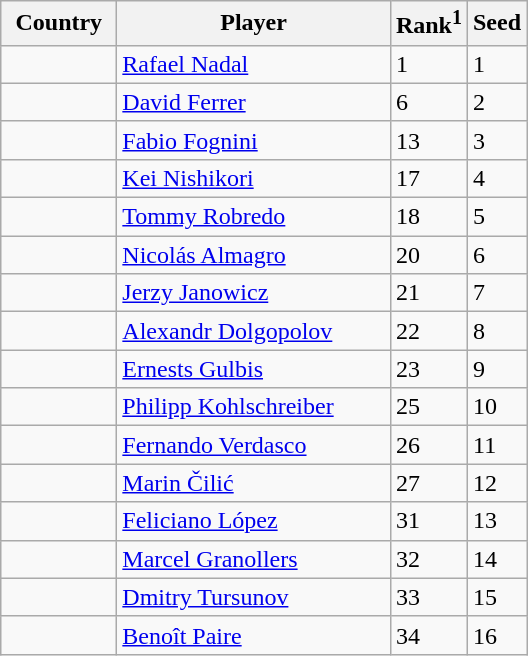<table class=wikitable>
<tr>
<th width="70">Country</th>
<th width="175">Player</th>
<th>Rank<sup>1</sup></th>
<th>Seed</th>
</tr>
<tr>
<td></td>
<td><a href='#'>Rafael Nadal</a></td>
<td>1</td>
<td>1</td>
</tr>
<tr>
<td></td>
<td><a href='#'>David Ferrer</a></td>
<td>6</td>
<td>2</td>
</tr>
<tr>
<td></td>
<td><a href='#'>Fabio Fognini</a></td>
<td>13</td>
<td>3</td>
</tr>
<tr>
<td></td>
<td><a href='#'>Kei Nishikori</a></td>
<td>17</td>
<td>4</td>
</tr>
<tr>
<td></td>
<td><a href='#'>Tommy Robredo</a></td>
<td>18</td>
<td>5</td>
</tr>
<tr>
<td></td>
<td><a href='#'>Nicolás Almagro</a></td>
<td>20</td>
<td>6</td>
</tr>
<tr>
<td></td>
<td><a href='#'>Jerzy Janowicz</a></td>
<td>21</td>
<td>7</td>
</tr>
<tr>
<td></td>
<td><a href='#'>Alexandr Dolgopolov</a></td>
<td>22</td>
<td>8</td>
</tr>
<tr>
<td></td>
<td><a href='#'>Ernests Gulbis</a></td>
<td>23</td>
<td>9</td>
</tr>
<tr>
<td></td>
<td><a href='#'>Philipp Kohlschreiber</a></td>
<td>25</td>
<td>10</td>
</tr>
<tr>
<td></td>
<td><a href='#'>Fernando Verdasco</a></td>
<td>26</td>
<td>11</td>
</tr>
<tr>
<td></td>
<td><a href='#'>Marin Čilić</a></td>
<td>27</td>
<td>12</td>
</tr>
<tr>
<td></td>
<td><a href='#'>Feliciano López</a></td>
<td>31</td>
<td>13</td>
</tr>
<tr>
<td></td>
<td><a href='#'>Marcel Granollers</a></td>
<td>32</td>
<td>14</td>
</tr>
<tr>
<td></td>
<td><a href='#'>Dmitry Tursunov</a></td>
<td>33</td>
<td>15</td>
</tr>
<tr>
<td></td>
<td><a href='#'>Benoît Paire</a></td>
<td>34</td>
<td>16</td>
</tr>
</table>
